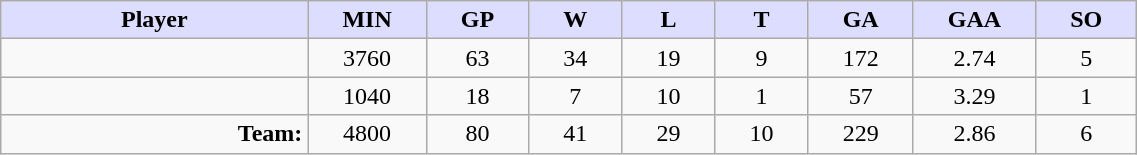<table style="width:60%;" class="wikitable sortable">
<tr>
<th style="background:#ddf; width:10%;">Player</th>
<th style="width:3%; background:#ddf;" title="Minutes played">MIN</th>
<th style="width:3%; background:#ddf;" title="Games played in">GP</th>
<th style="width:3%; background:#ddf;" title="Games played in">W</th>
<th style="width:3%; background:#ddf;" title="Games played in">L</th>
<th style="width:3%; background:#ddf;" title="Ties">T</th>
<th style="width:3%; background:#ddf;" title="Goals against">GA</th>
<th style="width:3%; background:#ddf;" title="Goals against average">GAA</th>
<th style="width:3%; background:#ddf;" title="Shut-outs">SO</th>
</tr>
<tr style="text-align:center;">
<td style="text-align:right;"></td>
<td>3760</td>
<td>63</td>
<td>34</td>
<td>19</td>
<td>9</td>
<td>172</td>
<td>2.74</td>
<td>5</td>
</tr>
<tr style="text-align:center;">
<td style="text-align:right;"></td>
<td>1040</td>
<td>18</td>
<td>7</td>
<td>10</td>
<td>1</td>
<td>57</td>
<td>3.29</td>
<td>1</td>
</tr>
<tr style="text-align:center;">
<td style="text-align:right;"><strong>Team:</strong></td>
<td>4800</td>
<td>80</td>
<td>41</td>
<td>29</td>
<td>10</td>
<td>229</td>
<td>2.86</td>
<td>6</td>
</tr>
</table>
